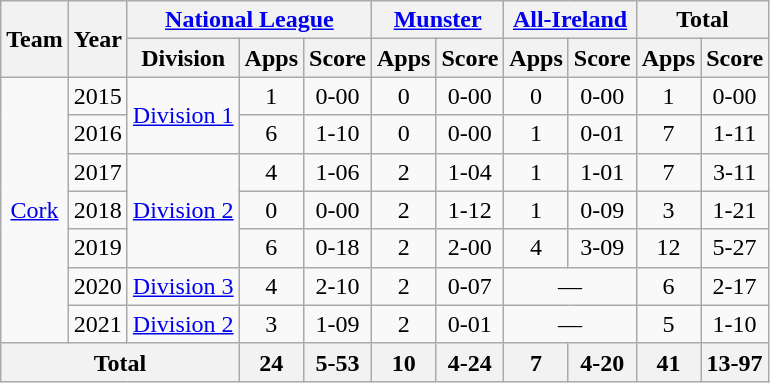<table class="wikitable" style="text-align:center">
<tr>
<th rowspan="2">Team</th>
<th rowspan="2">Year</th>
<th colspan="3"><a href='#'>National League</a></th>
<th colspan="2"><a href='#'>Munster</a></th>
<th colspan="2"><a href='#'>All-Ireland</a></th>
<th colspan="2">Total</th>
</tr>
<tr>
<th>Division</th>
<th>Apps</th>
<th>Score</th>
<th>Apps</th>
<th>Score</th>
<th>Apps</th>
<th>Score</th>
<th>Apps</th>
<th>Score</th>
</tr>
<tr>
<td rowspan="7"><a href='#'>Cork</a></td>
<td>2015</td>
<td rowspan="2"><a href='#'>Division 1</a></td>
<td>1</td>
<td>0-00</td>
<td>0</td>
<td>0-00</td>
<td>0</td>
<td>0-00</td>
<td>1</td>
<td>0-00</td>
</tr>
<tr>
<td>2016</td>
<td>6</td>
<td>1-10</td>
<td>0</td>
<td>0-00</td>
<td>1</td>
<td>0-01</td>
<td>7</td>
<td>1-11</td>
</tr>
<tr>
<td>2017</td>
<td rowspan="3"><a href='#'>Division 2</a></td>
<td>4</td>
<td>1-06</td>
<td>2</td>
<td>1-04</td>
<td>1</td>
<td>1-01</td>
<td>7</td>
<td>3-11</td>
</tr>
<tr>
<td>2018</td>
<td>0</td>
<td>0-00</td>
<td>2</td>
<td>1-12</td>
<td>1</td>
<td>0-09</td>
<td>3</td>
<td>1-21</td>
</tr>
<tr>
<td>2019</td>
<td>6</td>
<td>0-18</td>
<td>2</td>
<td>2-00</td>
<td>4</td>
<td>3-09</td>
<td>12</td>
<td>5-27</td>
</tr>
<tr>
<td>2020</td>
<td rowspan="1"><a href='#'>Division 3</a></td>
<td>4</td>
<td>2-10</td>
<td>2</td>
<td>0-07</td>
<td colspan=2>—</td>
<td>6</td>
<td>2-17</td>
</tr>
<tr>
<td>2021</td>
<td rowspan="1"><a href='#'>Division 2</a></td>
<td>3</td>
<td>1-09</td>
<td>2</td>
<td>0-01</td>
<td colspan=2>—</td>
<td>5</td>
<td>1-10</td>
</tr>
<tr>
<th colspan="3">Total</th>
<th>24</th>
<th>5-53</th>
<th>10</th>
<th>4-24</th>
<th>7</th>
<th>4-20</th>
<th>41</th>
<th>13-97</th>
</tr>
</table>
